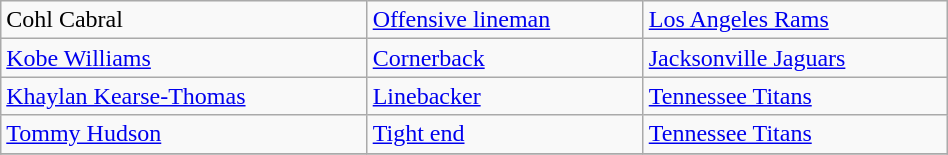<table class="wikitable" style="width:50%;">
<tr>
<td>Cohl Cabral</td>
<td><a href='#'>Offensive lineman</a></td>
<td><a href='#'>Los Angeles Rams</a></td>
</tr>
<tr>
<td><a href='#'>Kobe Williams</a></td>
<td><a href='#'>Cornerback</a></td>
<td><a href='#'>Jacksonville Jaguars</a></td>
</tr>
<tr>
<td><a href='#'>Khaylan Kearse-Thomas</a></td>
<td><a href='#'>Linebacker</a></td>
<td><a href='#'>Tennessee Titans</a></td>
</tr>
<tr>
<td><a href='#'>Tommy Hudson</a></td>
<td><a href='#'>Tight end</a></td>
<td><a href='#'>Tennessee Titans</a></td>
</tr>
<tr>
</tr>
</table>
